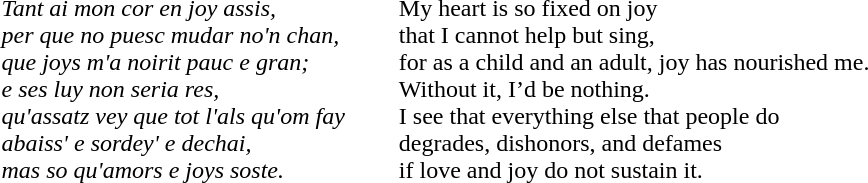<table>
<tr>
<td valign="top"><br><div>
<em>Tant ai mon cor en joy assis,</em><br>
<em>per que no puesc mudar no'n chan,</em><br>
<em>que joys m'a noirit pauc e gran;</em><br>
<em>e ses luy non seria res,</em><br>
<em>qu'assatz vey que tot l'als qu'om fay</em><br>
<em>abaiss' e sordey' e dechai,</em><br>
<em>mas so qu'amors e joys soste.</em>
</div></td>
<td valign="top"><br>       </td>
<td valign="top"><br>My heart is so fixed on joy<br>
that I cannot help but sing, <br>
for as a child and an adult, joy has nourished me. <br>
Without it, I’d be nothing. <br>
I see that everything else that people do<br>
degrades, dishonors, and defames<br>
if love and joy do not sustain it. </td>
</tr>
</table>
